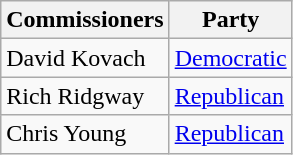<table class="wikitable">
<tr>
<th>Commissioners</th>
<th>Party</th>
</tr>
<tr>
<td>David Kovach</td>
<td><a href='#'>Democratic</a></td>
</tr>
<tr>
<td>Rich Ridgway</td>
<td><a href='#'>Republican</a></td>
</tr>
<tr>
<td>Chris Young</td>
<td><a href='#'>Republican</a></td>
</tr>
</table>
